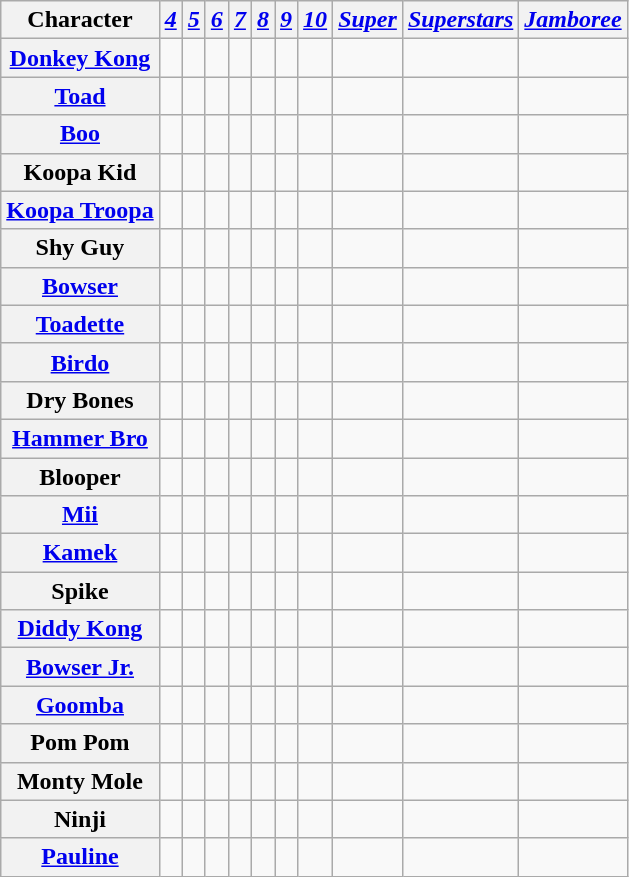<table class="wikitable sortable" style="text-align: centre;">
<tr>
<th scope="col">Character</th>
<th scope="col"><em><a href='#'>4</a></em></th>
<th scope="col"><em><a href='#'>5</a></em></th>
<th scope="col"><em><a href='#'>6</a></em></th>
<th scope="col"><em><a href='#'>7</a></em></th>
<th scope="col"><em><a href='#'>8</a></em></th>
<th scope="col"><em><a href='#'>9</a></em></th>
<th scope="col"><em><a href='#'>10</a></em></th>
<th scope="col"><em><a href='#'>Super</a></em></th>
<th scope="col"><em><a href='#'>Superstars</a></em></th>
<th scope="col"><em><a href='#'>Jamboree</a></em></th>
</tr>
<tr>
<th scope="row"><a href='#'>Donkey Kong</a></th>
<td></td>
<td></td>
<td></td>
<td></td>
<td></td>
<td></td>
<td></td>
<td></td>
<td></td>
<td></td>
</tr>
<tr>
<th scope="row"><a href='#'>Toad</a></th>
<td></td>
<td></td>
<td></td>
<td></td>
<td></td>
<td></td>
<td></td>
<td></td>
<td></td>
<td></td>
</tr>
<tr>
<th scope="row"><a href='#'>Boo</a></th>
<td></td>
<td></td>
<td></td>
<td></td>
<td></td>
<td></td>
<td></td>
<td></td>
<td></td>
<td></td>
</tr>
<tr>
<th scope="row">Koopa Kid</th>
<td></td>
<td></td>
<td></td>
<td></td>
<td></td>
<td></td>
<td></td>
<td></td>
<td></td>
<td></td>
</tr>
<tr>
<th scope="row"><a href='#'>Koopa Troopa</a></th>
<td></td>
<td></td>
<td></td>
<td></td>
<td></td>
<td></td>
<td></td>
<td></td>
<td></td>
<td></td>
</tr>
<tr>
<th scope="row">Shy Guy</th>
<td></td>
<td></td>
<td></td>
<td></td>
<td></td>
<td></td>
<td></td>
<td></td>
<td></td>
<td></td>
</tr>
<tr>
<th scope="row"><a href='#'>Bowser</a></th>
<td></td>
<td></td>
<td></td>
<td></td>
<td></td>
<td></td>
<td></td>
<td></td>
<td></td>
<td></td>
</tr>
<tr>
<th scope="row"><a href='#'>Toadette</a></th>
<td></td>
<td></td>
<td></td>
<td></td>
<td></td>
<td></td>
<td></td>
<td></td>
<td></td>
<td></td>
</tr>
<tr>
<th scope="row"><a href='#'>Birdo</a></th>
<td></td>
<td></td>
<td></td>
<td></td>
<td></td>
<td></td>
<td></td>
<td></td>
<td></td>
<td></td>
</tr>
<tr>
<th scope="row">Dry Bones</th>
<td></td>
<td></td>
<td></td>
<td></td>
<td></td>
<td></td>
<td></td>
<td></td>
<td></td>
<td></td>
</tr>
<tr>
<th scope="row"><a href='#'>Hammer Bro</a></th>
<td></td>
<td></td>
<td></td>
<td></td>
<td></td>
<td></td>
<td></td>
<td></td>
<td></td>
<td></td>
</tr>
<tr>
<th scope="row">Blooper</th>
<td></td>
<td></td>
<td></td>
<td></td>
<td></td>
<td></td>
<td></td>
<td></td>
<td></td>
<td></td>
</tr>
<tr>
<th scope="row"><a href='#'>Mii</a></th>
<td></td>
<td></td>
<td></td>
<td></td>
<td></td>
<td></td>
<td></td>
<td></td>
<td></td>
<td></td>
</tr>
<tr>
<th scope="row"><a href='#'>Kamek</a></th>
<td></td>
<td></td>
<td></td>
<td></td>
<td></td>
<td></td>
<td></td>
<td></td>
<td></td>
<td></td>
</tr>
<tr>
<th scope="row">Spike</th>
<td></td>
<td></td>
<td></td>
<td></td>
<td></td>
<td></td>
<td></td>
<td></td>
<td></td>
<td></td>
</tr>
<tr>
<th scope="row"><a href='#'>Diddy Kong</a></th>
<td></td>
<td></td>
<td></td>
<td></td>
<td></td>
<td></td>
<td></td>
<td></td>
<td></td>
<td></td>
</tr>
<tr>
<th scope="row"><a href='#'>Bowser Jr.</a></th>
<td></td>
<td></td>
<td></td>
<td></td>
<td></td>
<td></td>
<td></td>
<td></td>
<td></td>
<td></td>
</tr>
<tr>
<th scope="row"><a href='#'>Goomba</a></th>
<td></td>
<td></td>
<td></td>
<td></td>
<td></td>
<td></td>
<td></td>
<td></td>
<td></td>
<td></td>
</tr>
<tr>
<th scope="row">Pom Pom</th>
<td></td>
<td></td>
<td></td>
<td></td>
<td></td>
<td></td>
<td></td>
<td></td>
<td></td>
<td></td>
</tr>
<tr>
<th scope="row">Monty Mole</th>
<td></td>
<td></td>
<td></td>
<td></td>
<td></td>
<td></td>
<td></td>
<td></td>
<td></td>
<td></td>
</tr>
<tr>
<th scope="row">Ninji</th>
<td></td>
<td></td>
<td></td>
<td></td>
<td></td>
<td></td>
<td></td>
<td></td>
<td></td>
<td></td>
</tr>
<tr>
<th scope="row"><a href='#'>Pauline</a></th>
<td></td>
<td></td>
<td></td>
<td></td>
<td></td>
<td></td>
<td></td>
<td></td>
<td></td>
<td></td>
</tr>
</table>
